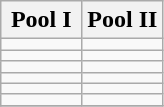<table class="wikitable">
<tr>
<th style="width: 50%;">Pool I</th>
<th style="width: 50%;">Pool II</th>
</tr>
<tr>
<td></td>
<td></td>
</tr>
<tr>
<td></td>
<td></td>
</tr>
<tr>
<td></td>
<td></td>
</tr>
<tr>
<td></td>
<td></td>
</tr>
<tr>
<td></td>
<td></td>
</tr>
<tr>
<td></td>
<td></td>
</tr>
<tr>
</tr>
</table>
